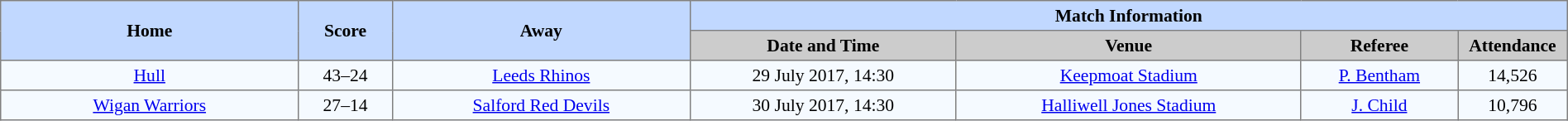<table border=1 style="border-collapse:collapse; font-size:90%; text-align:center;" cellpadding=3 cellspacing=0 width=100%>
<tr bgcolor=#C1D8FF>
<th rowspan=2 width=19%>Home</th>
<th rowspan=2 width=6%>Score</th>
<th rowspan=2 width=19%>Away</th>
<th colspan=6>Match Information</th>
</tr>
<tr bgcolor=#CCCCCC>
<th width=17%>Date and Time</th>
<th width=22%>Venue</th>
<th width=10%>Referee</th>
<th width=7%>Attendance</th>
</tr>
<tr bgcolor=#F5FAFF>
<td> <a href='#'>Hull</a></td>
<td>43–24</td>
<td> <a href='#'>Leeds Rhinos</a></td>
<td>29 July 2017, 14:30</td>
<td><a href='#'>Keepmoat Stadium</a></td>
<td><a href='#'>P. Bentham</a></td>
<td>14,526</td>
</tr>
<tr bgcolor=#F5FAFF>
<td> <a href='#'>Wigan Warriors</a></td>
<td>27–14</td>
<td> <a href='#'>Salford Red Devils</a></td>
<td>30 July 2017, 14:30</td>
<td><a href='#'>Halliwell Jones Stadium</a></td>
<td><a href='#'>J. Child</a></td>
<td>10,796</td>
</tr>
</table>
